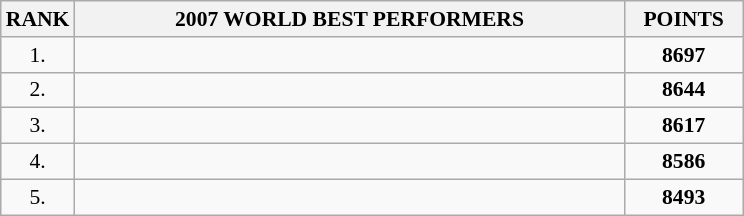<table class="wikitable" style="border-collapse: collapse; font-size: 90%;">
<tr>
<th>RANK</th>
<th align="center" style="width: 25em">2007 WORLD BEST PERFORMERS</th>
<th align="center" style="width: 5em">POINTS</th>
</tr>
<tr>
<td align="center">1.</td>
<td></td>
<td align="center"><strong>8697</strong></td>
</tr>
<tr>
<td align="center">2.</td>
<td></td>
<td align="center"><strong>8644</strong></td>
</tr>
<tr>
<td align="center">3.</td>
<td></td>
<td align="center"><strong>8617</strong></td>
</tr>
<tr>
<td align="center">4.</td>
<td></td>
<td align="center"><strong>8586</strong></td>
</tr>
<tr>
<td align="center">5.</td>
<td></td>
<td align="center"><strong>8493</strong></td>
</tr>
</table>
